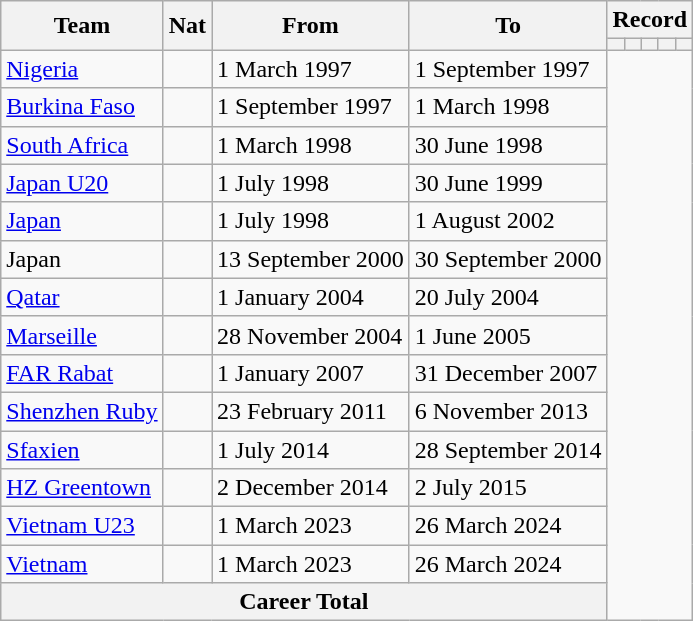<table class="wikitable" style="text-align: center;">
<tr>
<th rowspan="2">Team</th>
<th rowspan="2">Nat</th>
<th rowspan="2">From</th>
<th rowspan="2">To</th>
<th colspan="5">Record</th>
</tr>
<tr>
<th></th>
<th></th>
<th></th>
<th></th>
<th></th>
</tr>
<tr>
<td align="left"><a href='#'>Nigeria</a></td>
<td></td>
<td align="left">1 March 1997</td>
<td align="left">1 September 1997<br></td>
</tr>
<tr>
<td align="left"><a href='#'>Burkina Faso</a></td>
<td></td>
<td align="left">1 September 1997</td>
<td align="left">1 March 1998<br></td>
</tr>
<tr>
<td align=left><a href='#'>South Africa</a></td>
<td></td>
<td align=left>1 March 1998</td>
<td align=left>30 June 1998<br></td>
</tr>
<tr>
<td align=left><a href='#'>Japan U20</a></td>
<td></td>
<td align=left>1 July 1998</td>
<td align=left>30 June 1999<br></td>
</tr>
<tr>
<td align=left><a href='#'>Japan</a></td>
<td></td>
<td align=left>1 July 1998</td>
<td align=left>1 August 2002<br></td>
</tr>
<tr>
<td align=left>Japan</td>
<td></td>
<td align=left>13 September 2000</td>
<td align=left>30 September 2000<br></td>
</tr>
<tr>
<td align=left><a href='#'>Qatar</a></td>
<td></td>
<td align=left>1 January 2004</td>
<td align=left>20 July 2004<br></td>
</tr>
<tr>
<td align=left><a href='#'>Marseille</a></td>
<td></td>
<td align=left>28 November 2004</td>
<td align=left>1 June 2005<br></td>
</tr>
<tr>
<td align=left><a href='#'>FAR Rabat</a></td>
<td></td>
<td align=left>1 January 2007</td>
<td align=left>31 December 2007<br></td>
</tr>
<tr>
<td align=left><a href='#'>Shenzhen Ruby</a></td>
<td></td>
<td align=left>23 February 2011</td>
<td align=left>6 November 2013<br></td>
</tr>
<tr>
<td align=left><a href='#'>Sfaxien</a></td>
<td></td>
<td align=left>1 July 2014</td>
<td align=left>28 September 2014<br></td>
</tr>
<tr>
<td align=left><a href='#'>HZ Greentown</a></td>
<td></td>
<td align=left>2 December 2014</td>
<td align=left>2 July 2015<br></td>
</tr>
<tr>
<td align=left><a href='#'>Vietnam U23</a></td>
<td></td>
<td align=left>1 March 2023</td>
<td align=left>26 March 2024<br></td>
</tr>
<tr>
<td align=left><a href='#'>Vietnam</a></td>
<td></td>
<td align=left>1 March 2023</td>
<td align=left>26 March 2024<br></td>
</tr>
<tr>
<th colspan="4">Career Total<br></th>
</tr>
</table>
